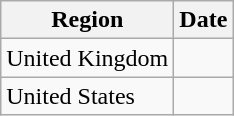<table class="wikitable">
<tr>
<th>Region</th>
<th>Date</th>
</tr>
<tr>
<td>United Kingdom</td>
<td></td>
</tr>
<tr>
<td>United States</td>
<td></td>
</tr>
</table>
